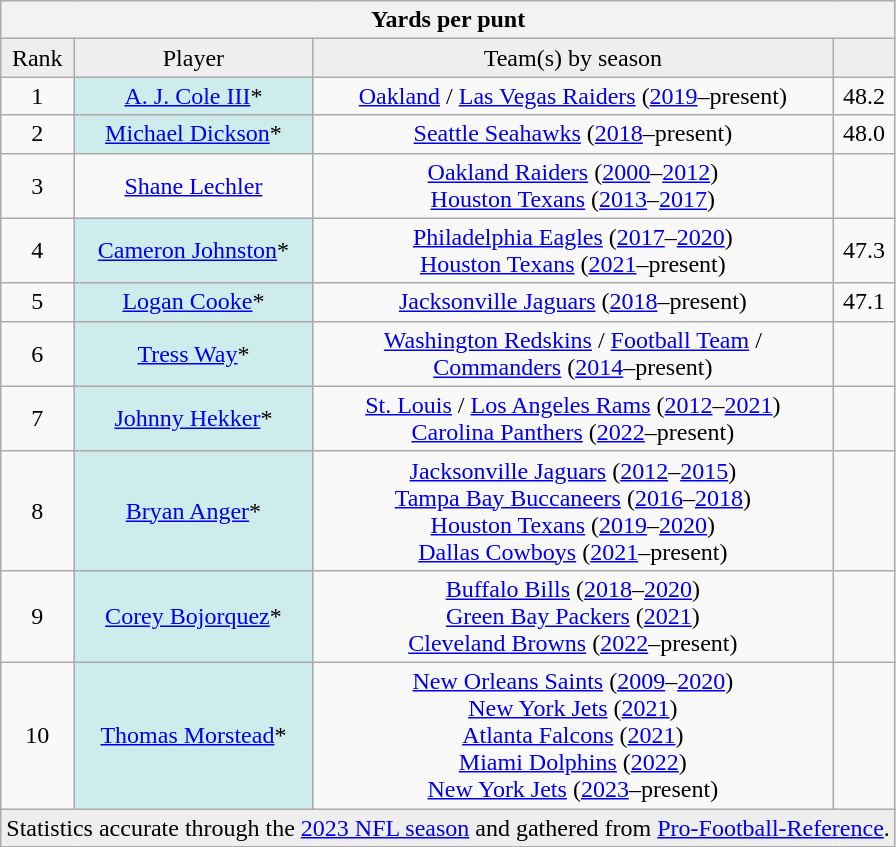<table class="wikitable" style='text-align: center;'>
<tr>
<th colspan="4">Yards per punt</th>
</tr>
<tr>
<td style="background:#eee;">Rank</td>
<td style="background:#eee;">Player</td>
<td style="background:#eee;">Team(s) by season</td>
<td style="background:#eee;"></td>
</tr>
<tr>
<td>1</td>
<td style="background:#cfecec;"><a href='#'>A. J. Cole III</a>*</td>
<td><a href='#'>Oakland</a> / <a href='#'>Las Vegas Raiders</a> (<a href='#'>2019</a>–present)</td>
<td>48.2</td>
</tr>
<tr>
<td>2</td>
<td style="background:#cfecec;"><a href='#'>Michael Dickson</a>*</td>
<td><a href='#'>Seattle Seahawks</a> (<a href='#'>2018</a>–present)</td>
<td>48.0</td>
</tr>
<tr>
<td>3</td>
<td><a href='#'>Shane Lechler</a></td>
<td><a href='#'>Oakland Raiders</a> (<a href='#'>2000</a>–<a href='#'>2012</a>)<br><a href='#'>Houston Texans</a> (<a href='#'>2013</a>–<a href='#'>2017</a>)</td>
<td></td>
</tr>
<tr>
<td>4</td>
<td style="background:#cfecec;"><a href='#'>Cameron Johnston</a>*</td>
<td><a href='#'>Philadelphia Eagles</a> (<a href='#'>2017</a>–<a href='#'>2020</a>)<br><a href='#'>Houston Texans</a> (<a href='#'>2021</a>–present)</td>
<td>47.3</td>
</tr>
<tr>
<td>5</td>
<td style="background:#cfecec;"><a href='#'>Logan Cooke</a>*</td>
<td><a href='#'>Jacksonville Jaguars</a> (<a href='#'>2018</a>–present)</td>
<td>47.1</td>
</tr>
<tr>
<td>6</td>
<td style="background:#cfecec;"><a href='#'>Tress Way</a>*</td>
<td><a href='#'>Washington Redskins</a> / <a href='#'>Football Team</a> / <br> <a href='#'>Commanders</a> (<a href='#'>2014</a>–present)</td>
<td></td>
</tr>
<tr>
<td>7</td>
<td style="background:#cfecec;"><a href='#'>Johnny Hekker</a>*</td>
<td><a href='#'>St. Louis</a> / <a href='#'>Los Angeles Rams</a> (<a href='#'>2012</a>–<a href='#'>2021</a>)<br><a href='#'>Carolina Panthers</a> (<a href='#'>2022</a>–present)</td>
<td></td>
</tr>
<tr>
<td>8</td>
<td style="background:#cfecec;"><a href='#'>Bryan Anger</a>*</td>
<td><a href='#'>Jacksonville Jaguars</a>  (<a href='#'>2012</a>–<a href='#'>2015</a>)<br><a href='#'>Tampa Bay Buccaneers</a> (<a href='#'>2016</a>–<a href='#'>2018</a>)<br><a href='#'>Houston Texans</a> (<a href='#'>2019</a>–<a href='#'>2020</a>)<br><a href='#'>Dallas Cowboys</a> (<a href='#'>2021</a>–present)</td>
<td></td>
</tr>
<tr>
<td>9</td>
<td style="background:#cfecec;"><a href='#'>Corey Bojorquez</a>*</td>
<td><a href='#'>Buffalo Bills</a>  (<a href='#'>2018</a>–<a href='#'>2020</a>)<br><a href='#'>Green Bay Packers</a> (<a href='#'>2021</a>)<br><a href='#'>Cleveland Browns</a> (<a href='#'>2022</a>–present)</td>
<td></td>
</tr>
<tr>
<td>10</td>
<td style="background:#cfecec;"><a href='#'>Thomas Morstead</a>*</td>
<td><a href='#'>New Orleans Saints</a>  (<a href='#'>2009</a>–<a href='#'>2020</a>)<br><a href='#'>New York Jets</a> (<a href='#'>2021</a>)<br><a href='#'>Atlanta Falcons</a> (<a href='#'>2021</a>)<br><a href='#'>Miami Dolphins</a> (<a href='#'>2022</a>)<br><a href='#'>New York Jets</a> (<a href='#'>2023</a>–present)</td>
<td></td>
</tr>
<tr class="sortbottom" style="background:#eee;">
<td style="text-align:center;" colspan="4">Statistics accurate through the <a href='#'>2023 NFL season</a> and gathered from <a href='#'>Pro-Football-Reference</a>.</td>
</tr>
</table>
